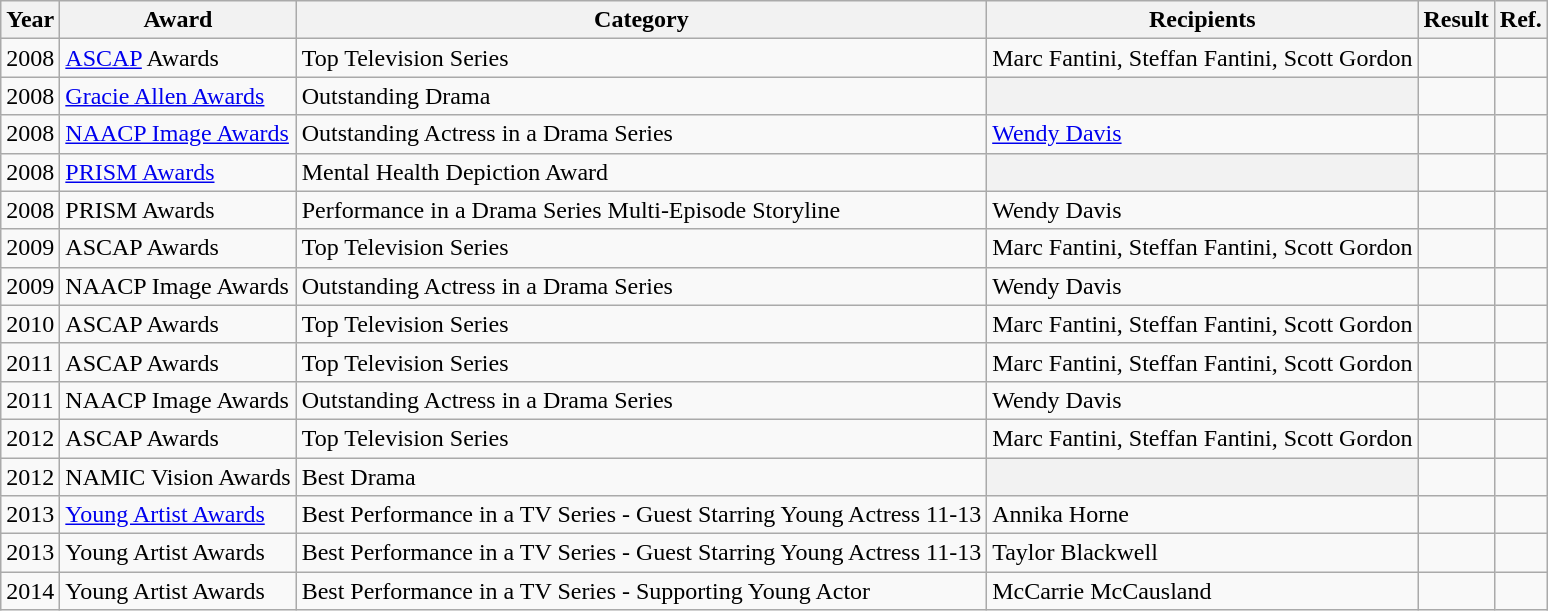<table class="wikitable">
<tr>
<th>Year</th>
<th>Award</th>
<th>Category</th>
<th>Recipients</th>
<th>Result</th>
<th>Ref.</th>
</tr>
<tr>
<td>2008</td>
<td><a href='#'>ASCAP</a> Awards</td>
<td>Top Television Series</td>
<td>Marc Fantini, Steffan Fantini, Scott Gordon</td>
<td></td>
<td></td>
</tr>
<tr>
<td>2008</td>
<td><a href='#'>Gracie Allen Awards</a></td>
<td>Outstanding Drama</td>
<th></th>
<td></td>
<td></td>
</tr>
<tr>
<td>2008</td>
<td><a href='#'>NAACP Image Awards</a></td>
<td>Outstanding Actress in a Drama Series</td>
<td><a href='#'>Wendy Davis</a></td>
<td></td>
<td></td>
</tr>
<tr>
<td>2008</td>
<td><a href='#'>PRISM Awards</a></td>
<td>Mental Health Depiction Award</td>
<th></th>
<td></td>
<td></td>
</tr>
<tr>
<td>2008</td>
<td>PRISM Awards</td>
<td>Performance in a Drama Series Multi-Episode Storyline</td>
<td>Wendy Davis</td>
<td></td>
<td></td>
</tr>
<tr>
<td>2009</td>
<td>ASCAP Awards</td>
<td>Top Television Series</td>
<td>Marc Fantini, Steffan Fantini, Scott Gordon</td>
<td></td>
<td></td>
</tr>
<tr>
<td>2009</td>
<td>NAACP Image Awards</td>
<td>Outstanding Actress in a Drama Series</td>
<td>Wendy Davis</td>
<td></td>
<td></td>
</tr>
<tr>
<td>2010</td>
<td>ASCAP Awards</td>
<td>Top Television Series</td>
<td>Marc Fantini, Steffan Fantini, Scott Gordon</td>
<td></td>
<td></td>
</tr>
<tr>
<td>2011</td>
<td>ASCAP Awards</td>
<td>Top Television Series</td>
<td>Marc Fantini, Steffan Fantini, Scott Gordon</td>
<td></td>
<td></td>
</tr>
<tr>
<td>2011</td>
<td>NAACP Image Awards</td>
<td>Outstanding Actress in a Drama Series</td>
<td>Wendy Davis</td>
<td></td>
<td></td>
</tr>
<tr>
<td>2012</td>
<td>ASCAP Awards</td>
<td>Top Television Series</td>
<td>Marc Fantini, Steffan Fantini, Scott Gordon</td>
<td></td>
<td></td>
</tr>
<tr>
<td>2012</td>
<td>NAMIC Vision Awards</td>
<td>Best Drama</td>
<th></th>
<td></td>
<td></td>
</tr>
<tr>
<td>2013</td>
<td><a href='#'>Young Artist Awards</a></td>
<td>Best Performance in a TV Series - Guest Starring Young Actress 11-13</td>
<td>Annika Horne</td>
<td></td>
<td></td>
</tr>
<tr>
<td>2013</td>
<td>Young Artist Awards</td>
<td>Best Performance in a TV Series - Guest Starring Young Actress 11-13</td>
<td>Taylor Blackwell</td>
<td></td>
<td></td>
</tr>
<tr>
<td>2014</td>
<td>Young Artist Awards</td>
<td>Best Performance in a TV Series - Supporting Young Actor</td>
<td>McCarrie McCausland</td>
<td></td>
<td></td>
</tr>
</table>
